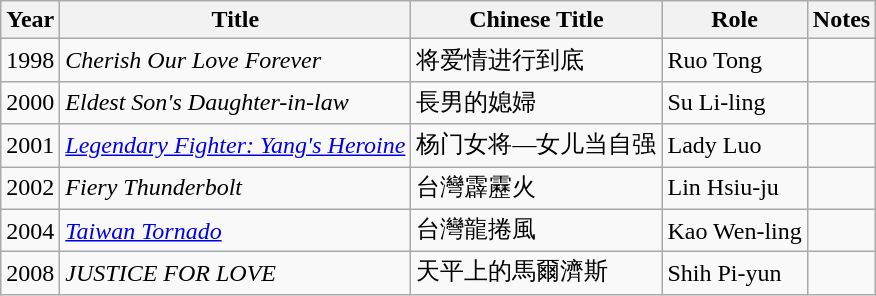<table class="wikitable sortable">
<tr>
<th>Year</th>
<th>Title</th>
<th>Chinese Title</th>
<th>Role</th>
<th class="unsortable">Notes</th>
</tr>
<tr>
<td>1998</td>
<td><em>Cherish Our Love Forever</em></td>
<td>将爱情进行到底</td>
<td>Ruo Tong</td>
<td></td>
</tr>
<tr>
<td>2000</td>
<td><em>Eldest Son's Daughter-in-law</em></td>
<td>長男的媳婦</td>
<td>Su Li-ling</td>
<td></td>
</tr>
<tr>
<td>2001</td>
<td><em><a href='#'>Legendary Fighter: Yang's Heroine</a></em></td>
<td>杨门女将—女儿当自强</td>
<td>Lady Luo</td>
<td></td>
</tr>
<tr>
<td>2002</td>
<td><em>Fiery Thunderbolt</em></td>
<td>台灣霹靂火</td>
<td>Lin Hsiu-ju</td>
<td></td>
</tr>
<tr>
<td>2004</td>
<td><em><a href='#'>Taiwan Tornado</a></em></td>
<td>台灣龍捲風</td>
<td>Kao Wen-ling</td>
<td></td>
</tr>
<tr>
<td>2008</td>
<td><em>JUSTICE FOR LOVE</em></td>
<td>天平上的馬爾濟斯</td>
<td>Shih Pi-yun</td>
<td></td>
</tr>
</table>
